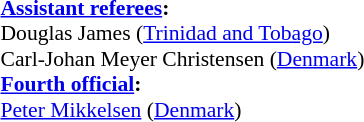<table style="width:100%; font-size:90%;">
<tr>
<td><br><strong><a href='#'>Assistant referees</a>:</strong>
<br>Douglas James (<a href='#'>Trinidad and Tobago</a>)
<br>Carl-Johan Meyer Christensen (<a href='#'>Denmark</a>)
<br><strong><a href='#'>Fourth official</a>:</strong>
<br><a href='#'>Peter Mikkelsen</a> (<a href='#'>Denmark</a>)</td>
</tr>
</table>
